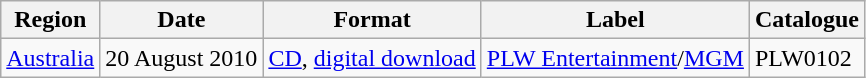<table class="wikitable">
<tr>
<th>Region</th>
<th>Date</th>
<th>Format</th>
<th>Label</th>
<th>Catalogue</th>
</tr>
<tr>
<td><a href='#'>Australia</a></td>
<td>20 August 2010</td>
<td><a href='#'>CD</a>, <a href='#'>digital download</a></td>
<td><a href='#'>PLW Entertainment</a>/<a href='#'>MGM</a></td>
<td>PLW0102</td>
</tr>
</table>
